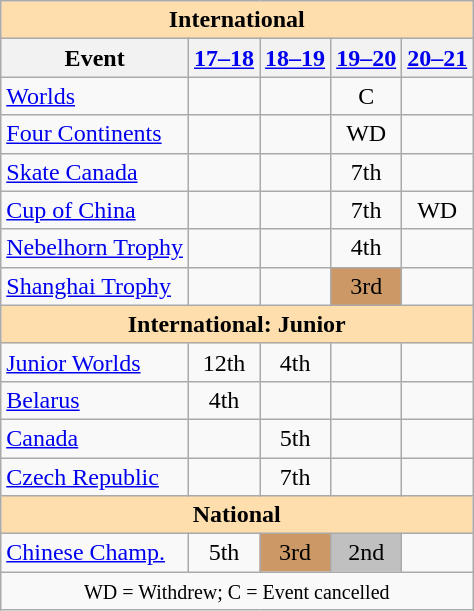<table class="wikitable" style="text-align:center">
<tr>
<th style="background-color: #ffdead; " colspan=5 align=center>International</th>
</tr>
<tr>
<th>Event</th>
<th><a href='#'>17–18</a></th>
<th><a href='#'>18–19</a></th>
<th><a href='#'>19–20</a></th>
<th><a href='#'>20–21</a></th>
</tr>
<tr>
<td align=left><a href='#'>Worlds</a></td>
<td></td>
<td></td>
<td>C</td>
<td></td>
</tr>
<tr>
<td align=left><a href='#'>Four Continents</a></td>
<td></td>
<td></td>
<td>WD</td>
<td></td>
</tr>
<tr>
<td align=left> <a href='#'>Skate Canada</a></td>
<td></td>
<td></td>
<td>7th</td>
<td></td>
</tr>
<tr>
<td align=left> <a href='#'>Cup of China</a></td>
<td></td>
<td></td>
<td>7th</td>
<td>WD</td>
</tr>
<tr>
<td align=left> <a href='#'>Nebelhorn Trophy</a></td>
<td></td>
<td></td>
<td>4th</td>
<td></td>
</tr>
<tr>
<td align=left><a href='#'>Shanghai Trophy</a></td>
<td></td>
<td></td>
<td bgcolor=cc9966>3rd</td>
<td></td>
</tr>
<tr>
<th style="background-color: #ffdead; " colspan=5 align=center>International: Junior</th>
</tr>
<tr>
<td align=left><a href='#'>Junior Worlds</a></td>
<td>12th</td>
<td>4th</td>
<td></td>
<td></td>
</tr>
<tr>
<td align=left> <a href='#'>Belarus</a></td>
<td>4th</td>
<td></td>
<td></td>
<td></td>
</tr>
<tr>
<td align=left> <a href='#'>Canada</a></td>
<td></td>
<td>5th</td>
<td></td>
<td></td>
</tr>
<tr>
<td align=left> <a href='#'>Czech Republic</a></td>
<td></td>
<td>7th</td>
<td></td>
<td></td>
</tr>
<tr>
<th style="background-color: #ffdead; " colspan=5 align=center>National</th>
</tr>
<tr>
<td align=left><a href='#'>Chinese Champ.</a></td>
<td>5th</td>
<td bgcolor=cc9966>3rd</td>
<td bgcolor=silver>2nd</td>
<td></td>
</tr>
<tr>
<td colspan=5 align=center><small> WD = Withdrew; C = Event cancelled </small></td>
</tr>
</table>
